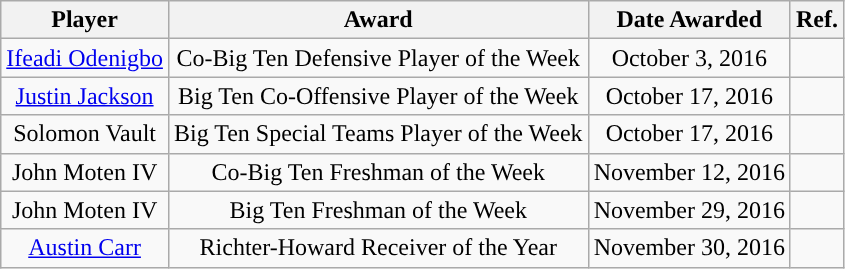<table class="wikitable sortable sortable" style="text-align: center">
<tr align=center>
<th>Player</th>
<th>Award</th>
<th>Date Awarded</th>
<th>Ref.</th>
</tr>
<tr>
<td><a href='#'>Ifeadi Odenigbo</a></td>
<td>Co-Big Ten Defensive Player of the Week</td>
<td>October 3, 2016</td>
<td></td>
</tr>
<tr>
<td><a href='#'>Justin Jackson</a></td>
<td>Big Ten Co-Offensive Player of the Week</td>
<td>October 17, 2016</td>
<td></td>
</tr>
<tr>
<td>Solomon Vault</td>
<td>Big Ten Special Teams Player of the Week</td>
<td>October 17, 2016</td>
<td></td>
</tr>
<tr>
<td>John Moten IV</td>
<td>Co-Big Ten Freshman of the Week</td>
<td>November 12, 2016</td>
<td></td>
</tr>
<tr>
<td>John Moten IV</td>
<td>Big Ten Freshman of the Week</td>
<td>November 29, 2016</td>
<td></td>
</tr>
<tr>
<td><a href='#'>Austin Carr</a></td>
<td>Richter-Howard Receiver of the Year</td>
<td>November 30, 2016</td>
<td></td>
</tr>
</table>
